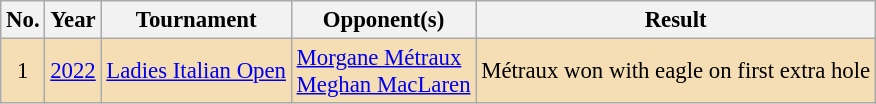<table class="wikitable" style="font-size:95%;">
<tr>
<th>No.</th>
<th>Year</th>
<th>Tournament</th>
<th>Opponent(s)</th>
<th>Result</th>
</tr>
<tr style="background:#F5DEB3;">
<td align=center>1</td>
<td><a href='#'>2022</a></td>
<td><a href='#'>Ladies Italian Open</a></td>
<td> <a href='#'>Morgane Métraux</a><br> <a href='#'>Meghan MacLaren</a></td>
<td>Métraux won with eagle on first extra hole</td>
</tr>
</table>
